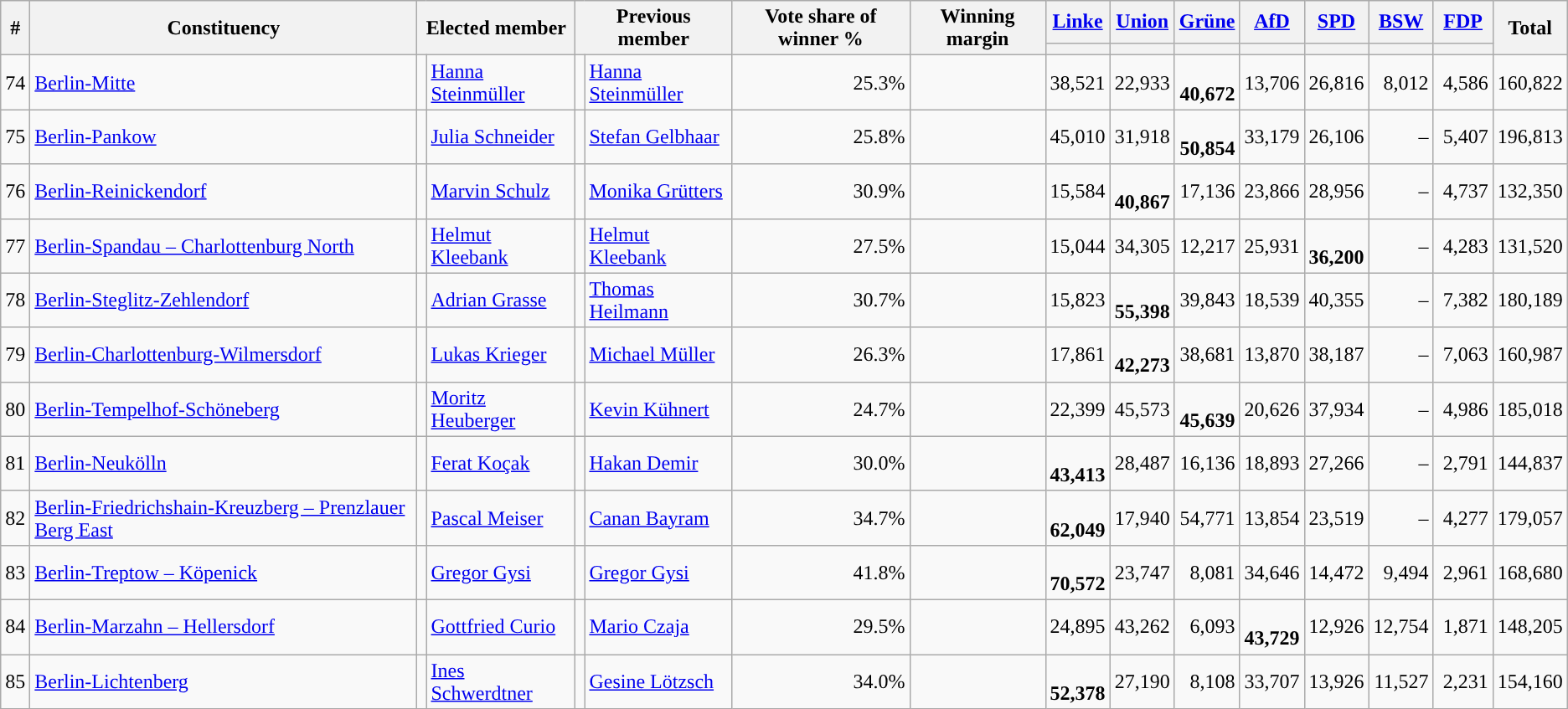<table class="wikitable sortable" style="text-align:right">
<tr>
<th rowspan="2">#</th>
<th rowspan="2">Constituency</th>
<th rowspan="2" colspan="2">Elected member</th>
<th rowspan="2" colspan="2">Previous member</th>
<th rowspan="2">Vote share of winner %</th>
<th rowspan="2">Winning margin</th>
<th class="wikitable sortable" style="width:40px;"><a href='#'>Linke</a></th>
<th class="wikitable sortable" style="width:40px;"><a href='#'>Union</a></th>
<th class="wikitable sortable" style="width:40px;"><a href='#'>Grüne</a></th>
<th class="wikitable sortable" style="width:40px;"><a href='#'>AfD</a></th>
<th class="wikitable sortable" style="width:40px;"><a href='#'>SPD</a></th>
<th class="wikitable sortable" style="width:40px;"><a href='#'>BSW</a></th>
<th class="wikitable sortable" style="width:40px;"><a href='#'>FDP</a></th>
<th class="wikitable sortable" style="width:40px;" rowspan="2">Total</th>
</tr>
<tr>
<th class="wikitable sortable" style="background:"></th>
<th class="wikitable sortable" style="background:"></th>
<th class="wikitable sortable" style="background:"></th>
<th class="wikitable sortable" style="background:"></th>
<th class="wikitable sortable" style="background:"></th>
<th class="wikitable sortable" style="background:"></th>
<th class="wikitable sortable" style="background:"></th>
</tr>
<tr>
<td>74</td>
<td align=left><a href='#'>Berlin-Mitte</a></td>
<td bgcolor=></td>
<td align=left><a href='#'>Hanna Steinmüller</a></td>
<td bgcolor=></td>
<td align=left><a href='#'>Hanna Steinmüller</a></td>
<td>25.3%</td>
<td></td>
<td>38,521</td>
<td>22,933</td>
<td><br><strong>40,672</strong></td>
<td>13,706</td>
<td>26,816</td>
<td>8,012</td>
<td>4,586</td>
<td>160,822</td>
</tr>
<tr>
<td>75</td>
<td align=left><a href='#'>Berlin-Pankow</a></td>
<td bgcolor=></td>
<td align=left><a href='#'>Julia Schneider</a></td>
<td bgcolor=></td>
<td align=left><a href='#'>Stefan Gelbhaar</a></td>
<td>25.8%</td>
<td></td>
<td>45,010</td>
<td>31,918</td>
<td><br><strong>50,854</strong></td>
<td>33,179</td>
<td>26,106</td>
<td>–</td>
<td>5,407</td>
<td>196,813</td>
</tr>
<tr>
<td>76</td>
<td align=left><a href='#'>Berlin-Reinickendorf</a></td>
<td bgcolor=></td>
<td align=left><a href='#'>Marvin Schulz</a></td>
<td bgcolor=></td>
<td align=left><a href='#'>Monika Grütters</a></td>
<td>30.9%</td>
<td></td>
<td>15,584</td>
<td><br><strong>40,867</strong></td>
<td>17,136</td>
<td>23,866</td>
<td>28,956</td>
<td>–</td>
<td>4,737</td>
<td>132,350</td>
</tr>
<tr>
<td>77</td>
<td align=left><a href='#'>Berlin-Spandau – Charlottenburg North</a></td>
<td bgcolor=></td>
<td align=left><a href='#'>Helmut Kleebank</a></td>
<td bgcolor=></td>
<td align=left><a href='#'>Helmut Kleebank</a></td>
<td>27.5%</td>
<td></td>
<td>15,044</td>
<td>34,305</td>
<td>12,217</td>
<td>25,931</td>
<td><br><strong>36,200</strong></td>
<td>–</td>
<td>4,283</td>
<td>131,520</td>
</tr>
<tr>
<td>78</td>
<td align=left><a href='#'>Berlin-Steglitz-Zehlendorf</a></td>
<td bgcolor=></td>
<td align=left><a href='#'>Adrian Grasse</a></td>
<td bgcolor=></td>
<td align=left><a href='#'>Thomas Heilmann</a></td>
<td>30.7%</td>
<td></td>
<td>15,823</td>
<td><br><strong>55,398</strong></td>
<td>39,843</td>
<td>18,539</td>
<td>40,355</td>
<td>–</td>
<td>7,382</td>
<td>180,189</td>
</tr>
<tr>
<td>79</td>
<td align=left><a href='#'>Berlin-Charlottenburg-Wilmersdorf</a></td>
<td bgcolor=></td>
<td align=left><a href='#'>Lukas Krieger</a></td>
<td bgcolor=></td>
<td align=left><a href='#'>Michael Müller</a></td>
<td>26.3%</td>
<td></td>
<td>17,861</td>
<td><br><strong>42,273</strong></td>
<td>38,681</td>
<td>13,870</td>
<td>38,187</td>
<td>–</td>
<td>7,063</td>
<td>160,987</td>
</tr>
<tr>
<td>80</td>
<td align=left><a href='#'>Berlin-Tempelhof-Schöneberg</a></td>
<td bgcolor=></td>
<td align=left><a href='#'>Moritz Heuberger</a></td>
<td bgcolor=></td>
<td align=left><a href='#'>Kevin Kühnert</a></td>
<td>24.7%</td>
<td></td>
<td>22,399</td>
<td>45,573</td>
<td><br><strong>45,639</strong></td>
<td>20,626</td>
<td>37,934</td>
<td>–</td>
<td>4,986</td>
<td>185,018</td>
</tr>
<tr>
<td>81</td>
<td align=left><a href='#'>Berlin-Neukölln</a></td>
<td bgcolor=></td>
<td align=left><a href='#'>Ferat Koçak</a></td>
<td bgcolor=></td>
<td align=left><a href='#'>Hakan Demir</a></td>
<td>30.0%</td>
<td></td>
<td><br><strong>43,413</strong></td>
<td>28,487</td>
<td>16,136</td>
<td>18,893</td>
<td>27,266</td>
<td>–</td>
<td>2,791</td>
<td>144,837</td>
</tr>
<tr>
<td>82</td>
<td align=left><a href='#'>Berlin-Friedrichshain-Kreuzberg – Prenzlauer Berg East</a></td>
<td bgcolor=></td>
<td align=left><a href='#'>Pascal Meiser</a></td>
<td bgcolor=></td>
<td align=left><a href='#'>Canan Bayram</a></td>
<td>34.7%</td>
<td></td>
<td><br><strong>62,049</strong></td>
<td>17,940</td>
<td>54,771</td>
<td>13,854</td>
<td>23,519</td>
<td>–</td>
<td>4,277</td>
<td>179,057</td>
</tr>
<tr>
<td>83</td>
<td align=left><a href='#'>Berlin-Treptow – Köpenick</a></td>
<td bgcolor=></td>
<td align=left><a href='#'>Gregor Gysi</a></td>
<td bgcolor=></td>
<td align=left><a href='#'>Gregor Gysi</a></td>
<td>41.8%</td>
<td></td>
<td><br><strong>70,572</strong></td>
<td>23,747</td>
<td>8,081</td>
<td>34,646</td>
<td>14,472</td>
<td>9,494</td>
<td>2,961</td>
<td>168,680</td>
</tr>
<tr>
<td>84</td>
<td align=left><a href='#'>Berlin-Marzahn – Hellersdorf</a></td>
<td bgcolor=></td>
<td align=left><a href='#'>Gottfried Curio</a></td>
<td bgcolor=></td>
<td align=left><a href='#'>Mario Czaja</a></td>
<td>29.5%</td>
<td></td>
<td>24,895</td>
<td>43,262</td>
<td>6,093</td>
<td><br><strong>43,729</strong></td>
<td>12,926</td>
<td>12,754</td>
<td>1,871</td>
<td>148,205</td>
</tr>
<tr>
<td>85</td>
<td align=left><a href='#'>Berlin-Lichtenberg</a></td>
<td bgcolor=></td>
<td align=left><a href='#'>Ines Schwerdtner</a></td>
<td bgcolor=></td>
<td align=left><a href='#'>Gesine Lötzsch</a></td>
<td>34.0%</td>
<td></td>
<td><br><strong>52,378</strong></td>
<td>27,190</td>
<td>8,108</td>
<td>33,707</td>
<td>13,926</td>
<td>11,527</td>
<td>2,231</td>
<td>154,160</td>
</tr>
</table>
